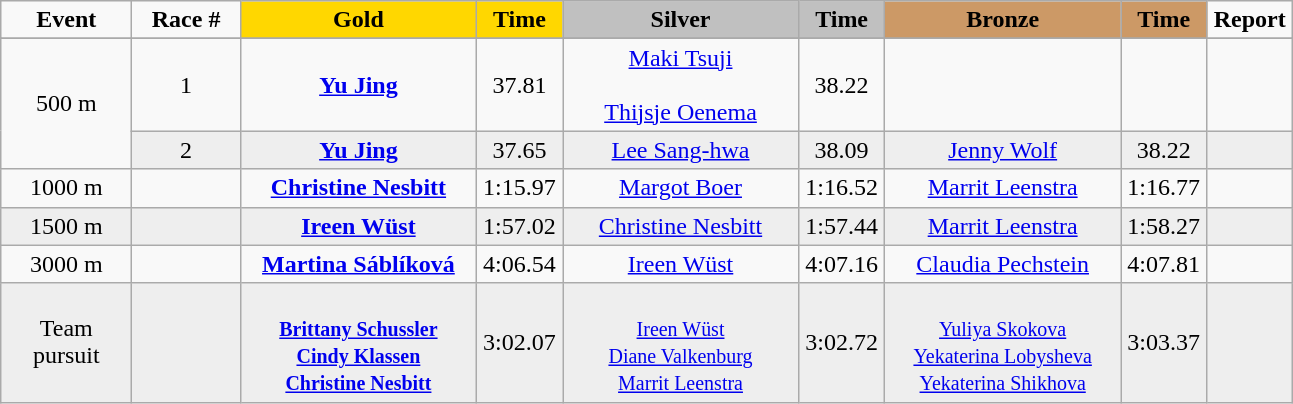<table class="wikitable">
<tr>
<td width="80" align="center"><strong>Event</strong></td>
<td width="65" align="center"><strong>Race #</strong></td>
<td width="150" bgcolor="gold" align="center"><strong>Gold</strong></td>
<td width="50" bgcolor="gold" align="center"><strong>Time</strong></td>
<td width="150" bgcolor="silver" align="center"><strong>Silver</strong></td>
<td width="50" bgcolor="silver" align="center"><strong>Time</strong></td>
<td width="150" bgcolor="#CC9966" align="center"><strong>Bronze</strong></td>
<td width="50" bgcolor="#CC9966" align="center"><strong>Time</strong></td>
<td width="50" align="center"><strong>Report</strong></td>
</tr>
<tr bgcolor="#cccccc">
</tr>
<tr>
<td rowspan=2 align="center">500 m</td>
<td align="center">1</td>
<td align="center"><strong><a href='#'>Yu Jing</a></strong><br><small></small></td>
<td align="center">37.81</td>
<td align="center"><a href='#'>Maki Tsuji</a><br><small></small><br><a href='#'>Thijsje Oenema</a><br><small></small></td>
<td align="center">38.22</td>
<td></td>
<td></td>
<td align="center"></td>
</tr>
<tr bgcolor="#eeeeee">
<td align="center">2</td>
<td align="center"><strong><a href='#'>Yu Jing</a></strong><br><small></small></td>
<td align="center">37.65</td>
<td align="center"><a href='#'>Lee Sang-hwa</a><br><small></small></td>
<td align="center">38.09</td>
<td align="center"><a href='#'>Jenny Wolf</a><br><small></small></td>
<td align="center">38.22</td>
<td align="center"></td>
</tr>
<tr>
<td align="center">1000 m</td>
<td align="center"></td>
<td align="center"><strong><a href='#'>Christine Nesbitt</a></strong><br><small></small></td>
<td align="center">1:15.97</td>
<td align="center"><a href='#'>Margot Boer</a><br><small></small></td>
<td align="center">1:16.52</td>
<td align="center"><a href='#'>Marrit Leenstra</a><br><small></small></td>
<td align="center">1:16.77</td>
<td align="center"></td>
</tr>
<tr bgcolor="#eeeeee">
<td align="center">1500 m</td>
<td align="center"></td>
<td align="center"><strong><a href='#'>Ireen Wüst</a></strong><br><small></small></td>
<td align="center">1:57.02</td>
<td align="center"><a href='#'>Christine Nesbitt</a><br><small></small></td>
<td align="center">1:57.44</td>
<td align="center"><a href='#'>Marrit Leenstra</a><br><small></small></td>
<td align="center">1:58.27</td>
<td align="center"></td>
</tr>
<tr>
<td align="center">3000 m</td>
<td align="center"></td>
<td align="center"><strong><a href='#'>Martina Sáblíková</a></strong><br><small></small></td>
<td align="center">4:06.54</td>
<td align="center"><a href='#'>Ireen Wüst</a><br><small></small></td>
<td align="center">4:07.16</td>
<td align="center"><a href='#'>Claudia Pechstein</a><br><small></small></td>
<td align="center">4:07.81</td>
<td align="center"></td>
</tr>
<tr bgcolor="#eeeeee">
<td align="center">Team pursuit</td>
<td align="center"></td>
<td align="center"><strong></strong><br><small><strong><a href='#'>Brittany Schussler</a><br><a href='#'>Cindy Klassen</a><br><a href='#'>Christine Nesbitt</a></strong></small></td>
<td align="center">3:02.07</td>
<td align="center"><br><small><a href='#'>Ireen Wüst</a><br><a href='#'>Diane Valkenburg</a><br><a href='#'>Marrit Leenstra</a></small></td>
<td align="center">3:02.72</td>
<td align="center"><br><small><a href='#'>Yuliya Skokova</a><br><a href='#'>Yekaterina Lobysheva</a><br><a href='#'>Yekaterina Shikhova</a></small></td>
<td align="center">3:03.37</td>
<td align="center"></td>
</tr>
</table>
